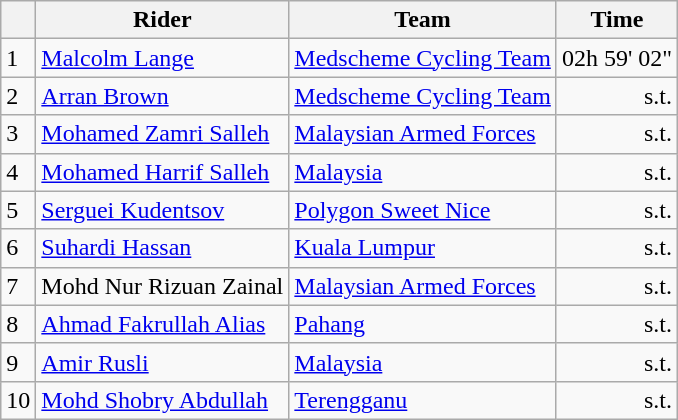<table class=wikitable>
<tr>
<th></th>
<th>Rider</th>
<th>Team</th>
<th>Time</th>
</tr>
<tr>
<td>1</td>
<td> <a href='#'>Malcolm Lange</a> </td>
<td><a href='#'>Medscheme Cycling Team</a></td>
<td align=right>02h 59' 02"</td>
</tr>
<tr>
<td>2</td>
<td> <a href='#'>Arran Brown</a></td>
<td><a href='#'>Medscheme Cycling Team</a></td>
<td align=right>s.t.</td>
</tr>
<tr>
<td>3</td>
<td> <a href='#'>Mohamed Zamri Salleh</a></td>
<td><a href='#'>Malaysian Armed Forces</a></td>
<td align=right>s.t.</td>
</tr>
<tr>
<td>4</td>
<td> <a href='#'>Mohamed Harrif Salleh</a></td>
<td><a href='#'>Malaysia</a></td>
<td align=right>s.t.</td>
</tr>
<tr>
<td>5</td>
<td> <a href='#'>Serguei Kudentsov</a></td>
<td><a href='#'>Polygon Sweet Nice</a></td>
<td align=right>s.t.</td>
</tr>
<tr>
<td>6</td>
<td> <a href='#'>Suhardi Hassan</a></td>
<td><a href='#'>Kuala Lumpur</a></td>
<td align=right>s.t.</td>
</tr>
<tr>
<td>7</td>
<td> Mohd Nur Rizuan Zainal</td>
<td><a href='#'>Malaysian Armed Forces</a></td>
<td align=right>s.t.</td>
</tr>
<tr>
<td>8</td>
<td> <a href='#'>Ahmad Fakrullah Alias</a></td>
<td><a href='#'>Pahang</a></td>
<td align=right>s.t.</td>
</tr>
<tr>
<td>9</td>
<td> <a href='#'>Amir Rusli</a> </td>
<td><a href='#'>Malaysia</a></td>
<td align=right>s.t.</td>
</tr>
<tr>
<td>10</td>
<td> <a href='#'>Mohd Shobry Abdullah</a></td>
<td><a href='#'>Terengganu</a></td>
<td align=right>s.t.</td>
</tr>
</table>
